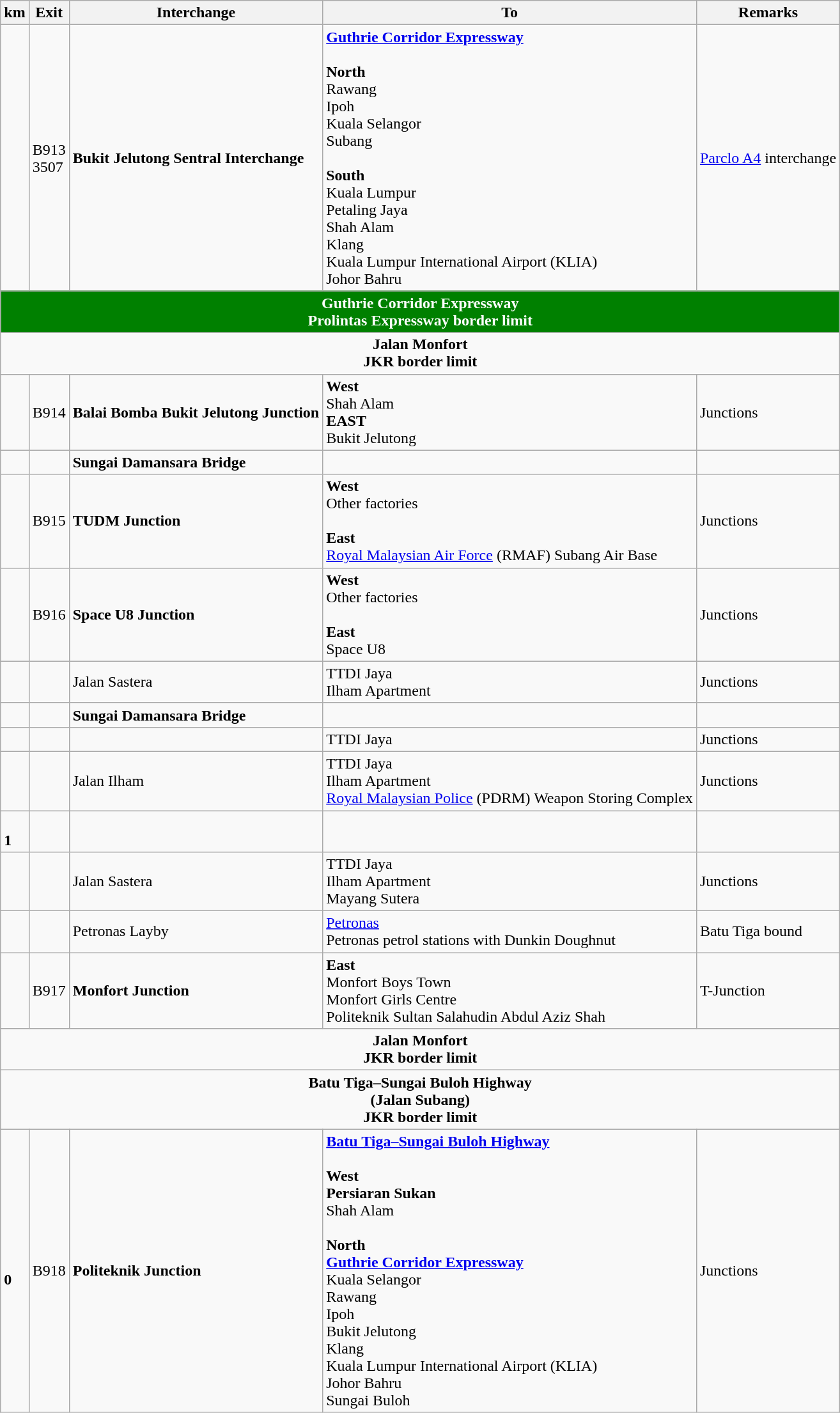<table class="wikitable">
<tr>
<th>km</th>
<th>Exit</th>
<th>Interchange</th>
<th>To</th>
<th>Remarks</th>
</tr>
<tr>
<td></td>
<td>B913<br>3507</td>
<td><strong>Bukit Jelutong Sentral Interchange</strong></td>
<td> <strong><a href='#'>Guthrie Corridor Expressway</a></strong><br><br><strong>North</strong><br>Rawang<br>Ipoh<br>Kuala Selangor<br> Subang<br><br><strong>South</strong><br>Kuala Lumpur<br>Petaling Jaya<br>Shah Alam<br> Klang<br> Kuala Lumpur International Airport (KLIA) <br>  Johor Bahru</td>
<td><a href='#'>Parclo A4</a> interchange</td>
</tr>
<tr>
<td colspan="6" style="width: 600px; text-align: center; font-weight: bold; color: white; background: green"> Guthrie Corridor Expressway<br>Prolintas Expressway border limit</td>
</tr>
<tr>
<td colspan="6" style="width: 600px; text-align: center; font-weight: bold; color: black"> Jalan Monfort<br>JKR border limit</td>
</tr>
<tr>
<td></td>
<td>B914</td>
<td><strong>Balai Bomba Bukit Jelutong Junction</strong></td>
<td><strong>West</strong><br>Shah Alam<br><strong>EAST</strong><br>Bukit Jelutong</td>
<td>Junctions</td>
</tr>
<tr>
<td></td>
<td></td>
<td><strong>Sungai Damansara Bridge</strong></td>
<td></td>
<td></td>
</tr>
<tr>
<td></td>
<td>B915</td>
<td><strong>TUDM Junction</strong></td>
<td><strong>West</strong><br>Other factories<br><br><strong>East</strong><br><a href='#'>Royal Malaysian Air Force</a> (RMAF) Subang Air Base</td>
<td>Junctions</td>
</tr>
<tr>
<td></td>
<td>B916</td>
<td><strong>Space U8 Junction</strong></td>
<td><strong>West</strong><br>Other factories<br><br><strong>East</strong><br>Space U8</td>
<td>Junctions</td>
</tr>
<tr>
<td></td>
<td></td>
<td>Jalan Sastera</td>
<td>TTDI Jaya<br>Ilham Apartment</td>
<td>Junctions</td>
</tr>
<tr>
<td></td>
<td></td>
<td><strong>Sungai Damansara Bridge</strong></td>
<td></td>
<td></td>
</tr>
<tr>
<td></td>
<td></td>
<td></td>
<td>TTDI Jaya</td>
<td>Junctions</td>
</tr>
<tr>
<td></td>
<td></td>
<td>Jalan Ilham</td>
<td>TTDI Jaya<br>Ilham Apartment<br><a href='#'>Royal Malaysian Police</a> (PDRM) Weapon Storing Complex</td>
<td>Junctions</td>
</tr>
<tr>
<td><br><strong>1</strong></td>
<td></td>
<td></td>
<td></td>
<td></td>
</tr>
<tr>
<td></td>
<td></td>
<td>Jalan Sastera</td>
<td>TTDI Jaya<br>Ilham Apartment<br>Mayang Sutera</td>
<td>Junctions</td>
</tr>
<tr>
<td></td>
<td></td>
<td>Petronas Layby</td>
<td> <a href='#'>Petronas</a> <br>Petronas petrol stations with Dunkin Doughnut</td>
<td>Batu Tiga bound</td>
</tr>
<tr>
<td></td>
<td>B917</td>
<td><strong>Monfort Junction</strong></td>
<td><strong>East</strong><br>Monfort Boys Town<br>Monfort Girls Centre<br>Politeknik Sultan Salahudin Abdul Aziz Shah</td>
<td>T-Junction</td>
</tr>
<tr>
<td colspan="6" style="width: 600px; text-align: center; font-weight: bold; color: black"> Jalan Monfort<br>JKR border limit</td>
</tr>
<tr>
<td colspan="6" style="width: 600px; text-align: center; font-weight: bold; color: black">  Batu Tiga–Sungai Buloh Highway<br>(Jalan Subang)<br>JKR border limit</td>
</tr>
<tr>
<td><br><strong>0</strong></td>
<td>B918</td>
<td><strong>Politeknik Junction</strong></td>
<td><strong> <a href='#'>Batu Tiga–Sungai Buloh Highway</a></strong><br><br><strong>West</strong><br><strong>Persiaran Sukan</strong><br>Shah Alam<br><br><strong>North</strong><br><strong><a href='#'>Guthrie Corridor Expressway</a></strong><br>Kuala Selangor<br>Rawang<br>Ipoh<br>Bukit Jelutong<br>Klang<br>Kuala Lumpur International Airport (KLIA)<br> Johor Bahru<br>Sungai Buloh</td>
<td>Junctions</td>
</tr>
</table>
